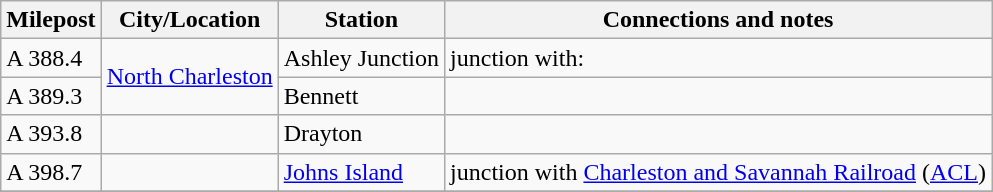<table class="wikitable">
<tr>
<th>Milepost</th>
<th>City/Location</th>
<th>Station</th>
<th>Connections and notes</th>
</tr>
<tr>
<td>A 388.4</td>
<td ! rowspan="2"><a href='#'>North Charleston</a></td>
<td>Ashley Junction</td>
<td>junction with:<br></td>
</tr>
<tr>
<td>A 389.3</td>
<td>Bennett</td>
<td></td>
</tr>
<tr>
<td>A 393.8</td>
<td></td>
<td>Drayton</td>
<td></td>
</tr>
<tr>
<td>A 398.7</td>
<td></td>
<td><a href='#'>Johns Island</a></td>
<td>junction with <a href='#'>Charleston and Savannah Railroad</a> (<a href='#'>ACL</a>)</td>
</tr>
<tr>
</tr>
</table>
